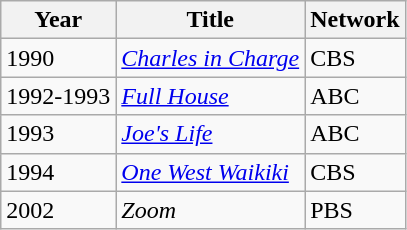<table class="wikitable sortable">
<tr>
<th>Year</th>
<th>Title</th>
<th>Network</th>
</tr>
<tr>
<td>1990</td>
<td><em><a href='#'>Charles in Charge</a></em></td>
<td>CBS</td>
</tr>
<tr>
<td>1992-1993</td>
<td><em><a href='#'>Full House</a></em></td>
<td>ABC</td>
</tr>
<tr>
<td>1993</td>
<td><em><a href='#'>Joe's Life</a></em></td>
<td>ABC</td>
</tr>
<tr>
<td>1994</td>
<td><em><a href='#'>One West Waikiki</a></em></td>
<td>CBS</td>
</tr>
<tr>
<td>2002</td>
<td><em>Zoom</em></td>
<td>PBS</td>
</tr>
</table>
